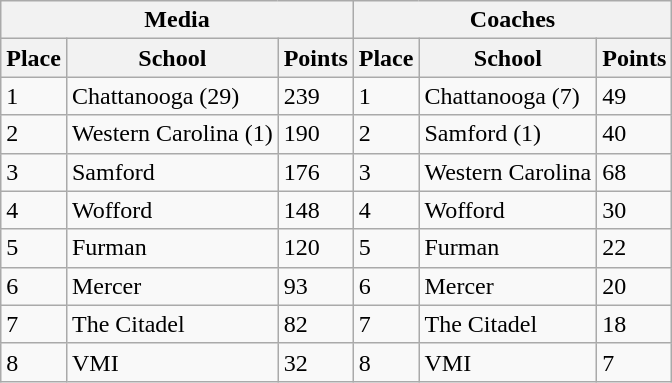<table Class="wikitable">
<tr align=center>
<th colspan=3>Media</th>
<th colspan=3>Coaches</th>
</tr>
<tr align=center>
<th>Place</th>
<th>School</th>
<th>Points</th>
<th>Place</th>
<th>School</th>
<th>Points</th>
</tr>
<tr>
<td>1</td>
<td>Chattanooga (29)</td>
<td>239</td>
<td>1</td>
<td>Chattanooga (7)</td>
<td>49</td>
</tr>
<tr>
<td>2</td>
<td>Western Carolina (1)</td>
<td>190</td>
<td>2</td>
<td>Samford (1)</td>
<td>40</td>
</tr>
<tr>
<td>3</td>
<td>Samford</td>
<td>176</td>
<td>3</td>
<td>Western Carolina</td>
<td>68</td>
</tr>
<tr>
<td>4</td>
<td>Wofford</td>
<td>148</td>
<td>4</td>
<td>Wofford</td>
<td>30</td>
</tr>
<tr>
<td>5</td>
<td>Furman</td>
<td>120</td>
<td>5</td>
<td>Furman</td>
<td>22</td>
</tr>
<tr>
<td>6</td>
<td>Mercer</td>
<td>93</td>
<td>6</td>
<td>Mercer</td>
<td>20</td>
</tr>
<tr>
<td>7</td>
<td>The Citadel</td>
<td>82</td>
<td>7</td>
<td>The Citadel</td>
<td>18</td>
</tr>
<tr>
<td>8</td>
<td>VMI</td>
<td>32</td>
<td>8</td>
<td>VMI</td>
<td>7</td>
</tr>
</table>
